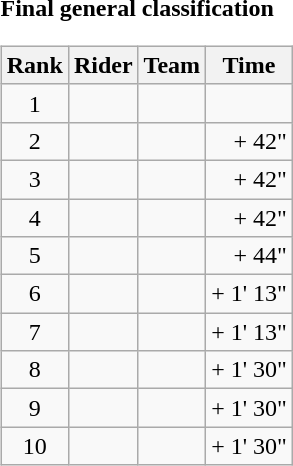<table>
<tr>
<td><strong>Final general classification</strong><br><table class="wikitable">
<tr>
<th scope="col">Rank</th>
<th scope="col">Rider</th>
<th scope="col">Team</th>
<th scope="col">Time</th>
</tr>
<tr>
<td style="text-align:center;">1</td>
<td></td>
<td></td>
<td style="text-align:right;"></td>
</tr>
<tr>
<td style="text-align:center;">2</td>
<td></td>
<td></td>
<td style="text-align:right;">+ 42"</td>
</tr>
<tr>
<td style="text-align:center;">3</td>
<td></td>
<td></td>
<td style="text-align:right;">+ 42"</td>
</tr>
<tr>
<td style="text-align:center;">4</td>
<td></td>
<td></td>
<td style="text-align:right;">+ 42"</td>
</tr>
<tr>
<td style="text-align:center;">5</td>
<td></td>
<td></td>
<td style="text-align:right;">+ 44"</td>
</tr>
<tr>
<td style="text-align:center;">6</td>
<td></td>
<td></td>
<td style="text-align:right;">+ 1' 13"</td>
</tr>
<tr>
<td style="text-align:center;">7</td>
<td></td>
<td></td>
<td style="text-align:right;">+ 1' 13"</td>
</tr>
<tr>
<td style="text-align:center;">8</td>
<td></td>
<td></td>
<td style="text-align:right;">+ 1' 30"</td>
</tr>
<tr>
<td style="text-align:center;">9</td>
<td></td>
<td></td>
<td style="text-align:right;">+ 1' 30"</td>
</tr>
<tr>
<td style="text-align:center;">10</td>
<td></td>
<td></td>
<td style="text-align:right;">+ 1' 30"</td>
</tr>
</table>
</td>
</tr>
</table>
